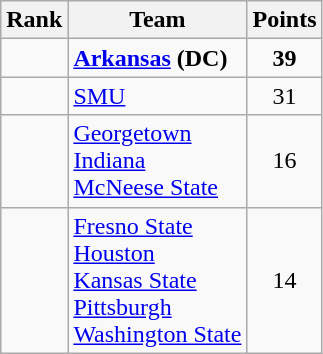<table class="wikitable sortable" style="text-align:center">
<tr>
<th>Rank</th>
<th>Team</th>
<th>Points</th>
</tr>
<tr>
<td></td>
<td align="left"><strong><a href='#'>Arkansas</a></strong> <strong>(DC)</strong></td>
<td><strong>39</strong></td>
</tr>
<tr>
<td></td>
<td align="left"><a href='#'>SMU</a></td>
<td>31</td>
</tr>
<tr>
<td></td>
<td align="left"><a href='#'>Georgetown</a><br><a href='#'>Indiana</a><br><a href='#'>McNeese State</a></td>
<td>16</td>
</tr>
<tr>
<td></td>
<td align="left"><a href='#'>Fresno State</a><br><a href='#'>Houston</a><br><a href='#'>Kansas State</a><br><a href='#'>Pittsburgh</a><br><a href='#'>Washington State</a></td>
<td>14</td>
</tr>
</table>
